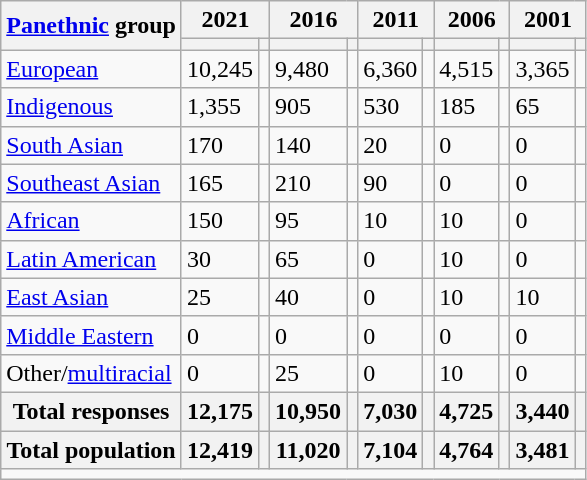<table class="wikitable collapsible sortable">
<tr>
<th rowspan="2"><a href='#'>Panethnic</a> group</th>
<th colspan="2">2021</th>
<th colspan="2">2016</th>
<th colspan="2">2011</th>
<th colspan="2">2006</th>
<th colspan="2">2001</th>
</tr>
<tr>
<th><a href='#'></a></th>
<th></th>
<th></th>
<th></th>
<th></th>
<th></th>
<th></th>
<th></th>
<th></th>
<th></th>
</tr>
<tr>
<td><a href='#'>European</a></td>
<td>10,245</td>
<td></td>
<td>9,480</td>
<td></td>
<td>6,360</td>
<td></td>
<td>4,515</td>
<td></td>
<td>3,365</td>
<td></td>
</tr>
<tr>
<td><a href='#'>Indigenous</a></td>
<td>1,355</td>
<td></td>
<td>905</td>
<td></td>
<td>530</td>
<td></td>
<td>185</td>
<td></td>
<td>65</td>
<td></td>
</tr>
<tr>
<td><a href='#'>South Asian</a></td>
<td>170</td>
<td></td>
<td>140</td>
<td></td>
<td>20</td>
<td></td>
<td>0</td>
<td></td>
<td>0</td>
<td></td>
</tr>
<tr>
<td><a href='#'>Southeast Asian</a></td>
<td>165</td>
<td></td>
<td>210</td>
<td></td>
<td>90</td>
<td></td>
<td>0</td>
<td></td>
<td>0</td>
<td></td>
</tr>
<tr>
<td><a href='#'>African</a></td>
<td>150</td>
<td></td>
<td>95</td>
<td></td>
<td>10</td>
<td></td>
<td>10</td>
<td></td>
<td>0</td>
<td></td>
</tr>
<tr>
<td><a href='#'>Latin American</a></td>
<td>30</td>
<td></td>
<td>65</td>
<td></td>
<td>0</td>
<td></td>
<td>10</td>
<td></td>
<td>0</td>
<td></td>
</tr>
<tr>
<td><a href='#'>East Asian</a></td>
<td>25</td>
<td></td>
<td>40</td>
<td></td>
<td>0</td>
<td></td>
<td>10</td>
<td></td>
<td>10</td>
<td></td>
</tr>
<tr>
<td><a href='#'>Middle Eastern</a></td>
<td>0</td>
<td></td>
<td>0</td>
<td></td>
<td>0</td>
<td></td>
<td>0</td>
<td></td>
<td>0</td>
<td></td>
</tr>
<tr>
<td>Other/<a href='#'>multiracial</a></td>
<td>0</td>
<td></td>
<td>25</td>
<td></td>
<td>0</td>
<td></td>
<td>10</td>
<td></td>
<td>0</td>
<td></td>
</tr>
<tr>
<th>Total responses</th>
<th>12,175</th>
<th></th>
<th>10,950</th>
<th></th>
<th>7,030</th>
<th></th>
<th>4,725</th>
<th></th>
<th>3,440</th>
<th></th>
</tr>
<tr class="sortbottom">
<th>Total population</th>
<th>12,419</th>
<th></th>
<th>11,020</th>
<th></th>
<th>7,104</th>
<th></th>
<th>4,764</th>
<th></th>
<th>3,481</th>
<th></th>
</tr>
<tr class="sortbottom">
<td colspan="11"></td>
</tr>
</table>
